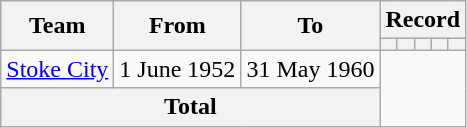<table class="wikitable" style="text-align:center">
<tr>
<th rowspan="2">Team</th>
<th rowspan="2">From</th>
<th rowspan="2">To</th>
<th colspan="5">Record</th>
</tr>
<tr>
<th></th>
<th></th>
<th></th>
<th></th>
<th></th>
</tr>
<tr>
<td align=left><a href='#'>Stoke City</a></td>
<td align=left>1 June 1952</td>
<td align=left>31 May 1960<br></td>
</tr>
<tr>
<th colspan="3">Total<br></th>
</tr>
</table>
